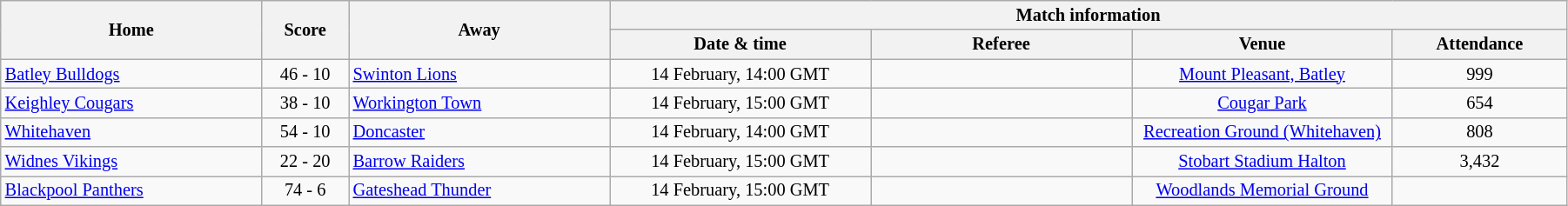<table class="wikitable" style="text-align: center; font-size:85%;"  cellpadding=3 cellspacing=0 width=95%>
<tr>
<th rowspan=2 width=15%>Home</th>
<th rowspan=2 width=5%>Score</th>
<th rowspan=2 width=15%>Away</th>
<th colspan=4>Match information</th>
</tr>
<tr>
<th width=15%>Date & time</th>
<th width=15%>Referee</th>
<th width=15%>Venue</th>
<th width=10%>Attendance</th>
</tr>
<tr>
<td align=left> <a href='#'>Batley Bulldogs</a></td>
<td>46 - 10</td>
<td align=left> <a href='#'>Swinton Lions</a></td>
<td>14 February, 14:00 GMT</td>
<td></td>
<td><a href='#'>Mount Pleasant, Batley</a></td>
<td>999</td>
</tr>
<tr>
<td align=left><a href='#'>Keighley Cougars</a></td>
<td>38 - 10</td>
<td align=left> <a href='#'>Workington Town</a></td>
<td>14 February, 15:00 GMT</td>
<td></td>
<td><a href='#'>Cougar Park</a></td>
<td>654</td>
</tr>
<tr>
<td align=left> <a href='#'>Whitehaven</a></td>
<td>54 - 10</td>
<td align=left> <a href='#'>Doncaster</a></td>
<td>14 February, 14:00 GMT</td>
<td></td>
<td><a href='#'>Recreation Ground (Whitehaven)</a></td>
<td>808</td>
</tr>
<tr>
<td align=left> <a href='#'>Widnes Vikings</a></td>
<td>22 - 20</td>
<td align=left> <a href='#'>Barrow Raiders</a></td>
<td>14 February, 15:00 GMT</td>
<td></td>
<td><a href='#'>Stobart Stadium Halton</a></td>
<td>3,432</td>
</tr>
<tr>
<td align=left> <a href='#'>Blackpool Panthers</a></td>
<td>74 - 6</td>
<td align=left> <a href='#'>Gateshead Thunder</a></td>
<td>14 February, 15:00 GMT</td>
<td></td>
<td><a href='#'>Woodlands Memorial Ground</a></td>
<td></td>
</tr>
</table>
